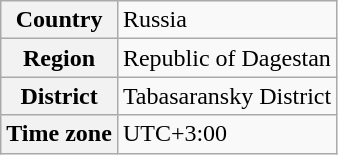<table class="wikitable">
<tr>
<th>Country</th>
<td>Russia</td>
</tr>
<tr>
<th>Region</th>
<td>Republic of Dagestan</td>
</tr>
<tr>
<th>District</th>
<td>Tabasaransky District</td>
</tr>
<tr>
<th>Time zone</th>
<td>UTC+3:00</td>
</tr>
</table>
